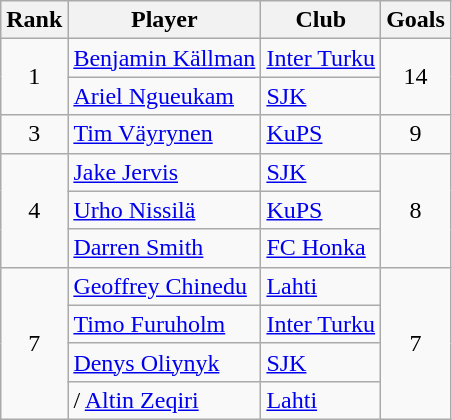<table class="wikitable" style="text-align:center">
<tr>
<th>Rank</th>
<th>Player</th>
<th>Club</th>
<th>Goals</th>
</tr>
<tr>
<td rowspan="2">1</td>
<td align="left"> <a href='#'>Benjamin Källman</a></td>
<td align="left"><a href='#'>Inter Turku</a></td>
<td rowspan="2">14</td>
</tr>
<tr>
<td align="left"> <a href='#'>Ariel Ngueukam</a></td>
<td align="left"><a href='#'>SJK</a></td>
</tr>
<tr>
<td>3</td>
<td align="left"> <a href='#'>Tim Väyrynen</a></td>
<td align="left"><a href='#'>KuPS</a></td>
<td>9</td>
</tr>
<tr>
<td rowspan="3">4</td>
<td align="left"> <a href='#'>Jake Jervis</a></td>
<td align="left"><a href='#'>SJK</a></td>
<td rowspan="3">8</td>
</tr>
<tr>
<td align="left"> <a href='#'>Urho Nissilä</a></td>
<td align="left"><a href='#'>KuPS</a></td>
</tr>
<tr>
<td align="left"> <a href='#'>Darren Smith</a></td>
<td align="left"><a href='#'>FC Honka</a></td>
</tr>
<tr>
<td rowspan="4">7</td>
<td align="left"> <a href='#'>Geoffrey Chinedu</a></td>
<td align="left"><a href='#'>Lahti</a></td>
<td rowspan="4">7</td>
</tr>
<tr>
<td align="left"> <a href='#'>Timo Furuholm</a></td>
<td align="left"><a href='#'>Inter Turku</a></td>
</tr>
<tr>
<td align="left"> <a href='#'>Denys Oliynyk</a></td>
<td align="left"><a href='#'>SJK</a></td>
</tr>
<tr>
<td align="left">/ <a href='#'>Altin Zeqiri</a></td>
<td align="left"><a href='#'>Lahti</a></td>
</tr>
</table>
